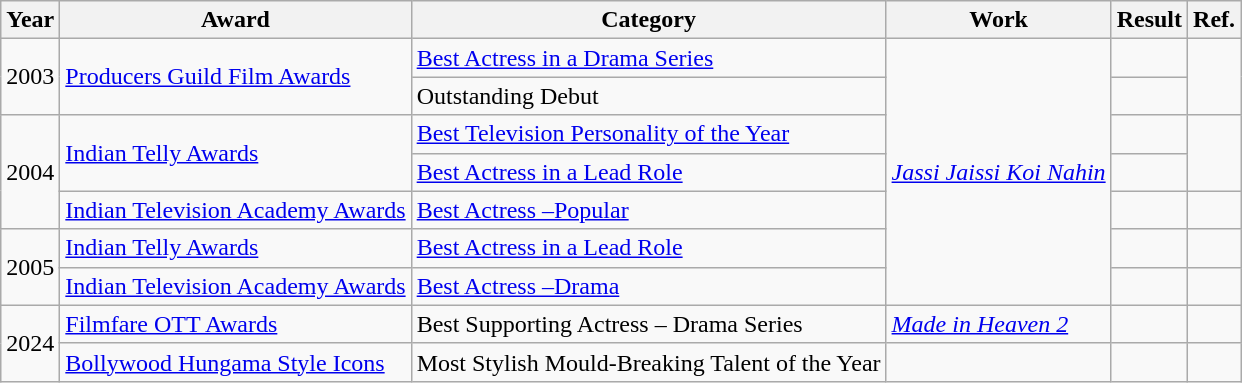<table class="wikitable">
<tr>
<th>Year</th>
<th>Award</th>
<th>Category</th>
<th>Work</th>
<th>Result</th>
<th>Ref.</th>
</tr>
<tr>
<td rowspan="2">2003</td>
<td rowspan="2"><a href='#'>Producers Guild Film Awards</a></td>
<td><a href='#'>Best Actress in a Drama Series</a></td>
<td rowspan="7"><em><a href='#'>Jassi Jaissi Koi Nahin</a></em></td>
<td></td>
<td rowspan="2"></td>
</tr>
<tr>
<td>Outstanding Debut</td>
<td></td>
</tr>
<tr>
<td rowspan="3">2004</td>
<td rowspan="2"><a href='#'>Indian Telly Awards</a></td>
<td><a href='#'>Best Television Personality of the Year</a></td>
<td></td>
<td rowspan="2"></td>
</tr>
<tr>
<td><a href='#'>Best Actress in a Lead Role</a></td>
<td></td>
</tr>
<tr>
<td><a href='#'>Indian Television Academy Awards</a></td>
<td><a href='#'>Best Actress –Popular</a></td>
<td></td>
<td></td>
</tr>
<tr>
<td rowspan="2">2005</td>
<td><a href='#'>Indian Telly Awards</a></td>
<td><a href='#'>Best Actress in a Lead Role</a></td>
<td></td>
<td></td>
</tr>
<tr>
<td><a href='#'>Indian Television Academy Awards</a></td>
<td><a href='#'>Best Actress –Drama</a></td>
<td></td>
<td></td>
</tr>
<tr>
<td rowspan="2">2024</td>
<td><a href='#'>Filmfare OTT Awards</a></td>
<td>Best Supporting Actress – Drama Series</td>
<td><em><a href='#'>Made in Heaven 2</a></em></td>
<td></td>
<td></td>
</tr>
<tr>
<td><a href='#'>Bollywood Hungama Style Icons</a></td>
<td>Most Stylish Mould-Breaking Talent of the Year</td>
<td></td>
<td></td>
<td></td>
</tr>
</table>
